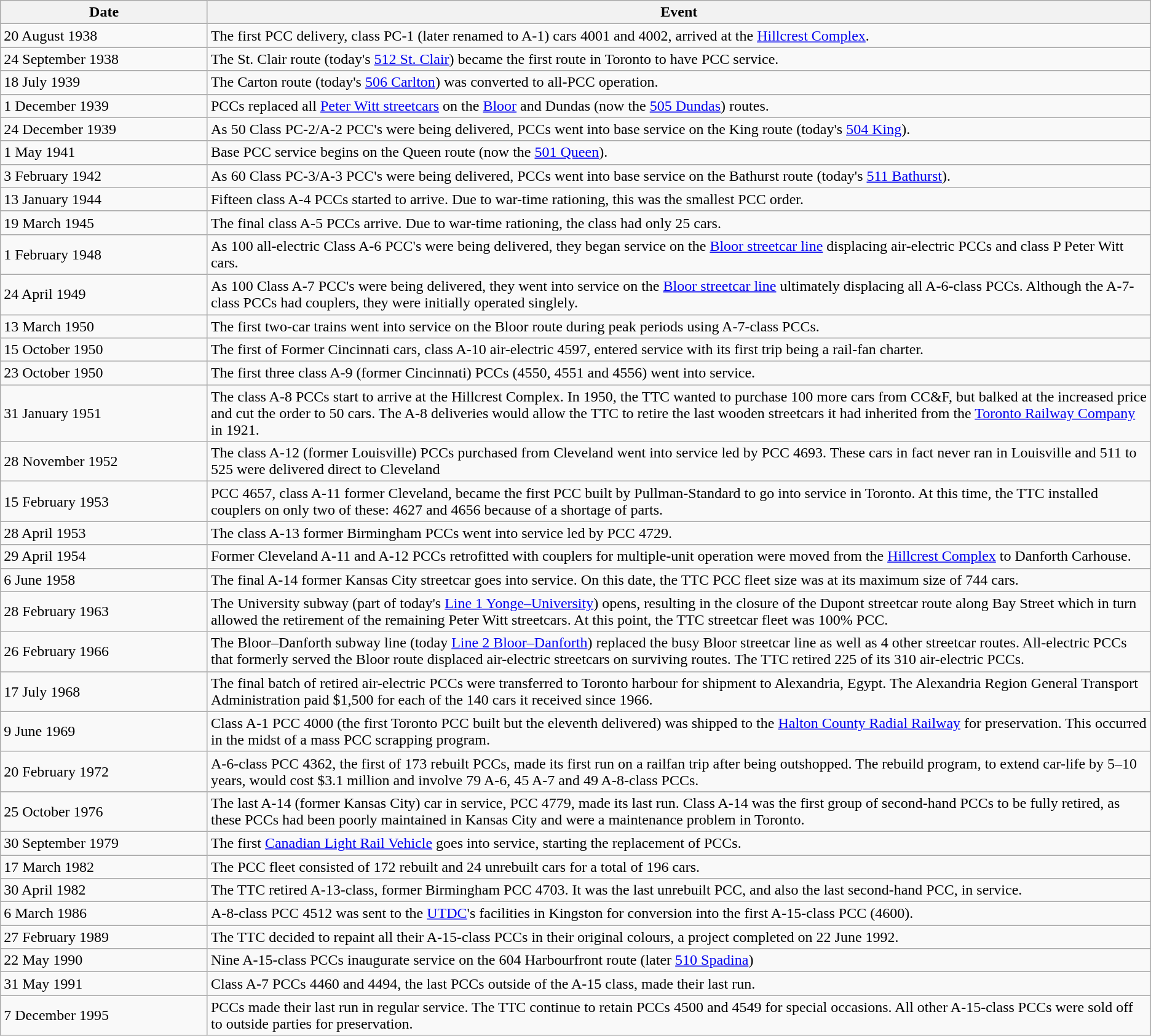<table class="wikitable">
<tr valign="top">
<th width=18%>Date</th>
<th>Event</th>
</tr>
<tr>
<td>20 August 1938</td>
<td>The first PCC delivery, class PC-1 (later renamed to A-1) cars 4001 and 4002, arrived at the <a href='#'>Hillcrest Complex</a>.</td>
</tr>
<tr>
<td>24 September 1938</td>
<td>The St. Clair route (today's <a href='#'>512 St. Clair</a>) became the first route in Toronto to have PCC service.</td>
</tr>
<tr>
<td>18 July 1939</td>
<td>The Carton route (today's <a href='#'>506 Carlton</a>) was converted to all-PCC operation.</td>
</tr>
<tr>
<td>1 December 1939</td>
<td>PCCs replaced all <a href='#'>Peter Witt streetcars</a> on the <a href='#'>Bloor</a> and Dundas (now the <a href='#'>505 Dundas</a>) routes.</td>
</tr>
<tr>
<td>24 December 1939</td>
<td>As 50 Class PC-2/A-2 PCC's were being delivered, PCCs went into base service on the King route (today's <a href='#'>504 King</a>).</td>
</tr>
<tr>
<td>1 May 1941</td>
<td>Base PCC service begins on the Queen route (now the <a href='#'>501 Queen</a>).</td>
</tr>
<tr>
<td>3 February 1942</td>
<td>As 60 Class PC-3/A-3 PCC's were being delivered, PCCs went into base service on the Bathurst route (today's <a href='#'>511 Bathurst</a>).</td>
</tr>
<tr>
<td>13 January 1944</td>
<td>Fifteen class A-4 PCCs started to arrive. Due to war-time rationing, this was the smallest PCC order.</td>
</tr>
<tr>
<td>19 March 1945</td>
<td>The final class A-5 PCCs arrive. Due to war-time rationing, the class had only 25 cars.</td>
</tr>
<tr>
<td>1 February 1948</td>
<td>As 100 all-electric Class A-6 PCC's were being delivered, they began service on the <a href='#'>Bloor streetcar line</a> displacing air-electric PCCs and class P Peter Witt cars.</td>
</tr>
<tr>
<td>24 April 1949</td>
<td>As 100 Class A-7 PCC's were being delivered, they went into service on the <a href='#'>Bloor streetcar line</a> ultimately displacing all A-6-class PCCs. Although the A-7-class PCCs had couplers, they were initially operated singlely.</td>
</tr>
<tr>
<td>13 March 1950</td>
<td>The first two-car trains went into service on the Bloor route during peak periods using A-7-class PCCs.</td>
</tr>
<tr>
<td>15 October 1950</td>
<td>The first of Former Cincinnati cars, class A-10 air-electric 4597, entered service with its first trip being a rail-fan charter.</td>
</tr>
<tr>
<td>23 October 1950</td>
<td>The first three class A-9 (former Cincinnati) PCCs (4550, 4551 and 4556) went into service.</td>
</tr>
<tr>
<td>31 January 1951</td>
<td>The class A-8 PCCs start to arrive at the Hillcrest Complex. In 1950, the TTC wanted to purchase 100 more cars from CC&F, but balked at the increased price and cut the order to 50 cars. The A-8 deliveries would allow the TTC to retire the last wooden streetcars it had inherited from the <a href='#'>Toronto Railway Company</a> in 1921.</td>
</tr>
<tr>
<td>28 November 1952</td>
<td>The class A-12 (former Louisville) PCCs purchased from Cleveland went into service led by PCC 4693. These cars in fact never ran in Louisville and 511 to 525 were delivered direct to Cleveland</td>
</tr>
<tr>
<td>15 February 1953</td>
<td>PCC 4657, class A-11 former Cleveland, became the first PCC built by Pullman-Standard to go into service in Toronto. At this time, the TTC installed couplers on only two of these: 4627 and 4656 because of a shortage of parts.</td>
</tr>
<tr>
<td>28 April 1953</td>
<td>The class A-13 former Birmingham PCCs went into service led by PCC 4729.</td>
</tr>
<tr>
<td>29 April 1954</td>
<td>Former Cleveland A-11 and A-12 PCCs retrofitted with couplers for multiple-unit operation were moved from the <a href='#'>Hillcrest Complex</a> to Danforth Carhouse.</td>
</tr>
<tr>
<td>6 June 1958</td>
<td>The final A-14 former Kansas City streetcar goes into service. On this date, the TTC PCC fleet size was at its maximum size of 744 cars.</td>
</tr>
<tr>
<td>28 February 1963</td>
<td>The University subway (part of today's <a href='#'>Line 1 Yonge–University</a>) opens, resulting in the closure of the Dupont streetcar route along Bay Street which in turn allowed the retirement of the remaining Peter Witt streetcars. At this point, the TTC streetcar fleet was 100% PCC.</td>
</tr>
<tr>
<td>26 February 1966</td>
<td>The Bloor–Danforth subway line (today <a href='#'>Line 2 Bloor–Danforth</a>) replaced the busy Bloor streetcar line as well as 4 other streetcar routes. All-electric PCCs that formerly served the Bloor route displaced air-electric streetcars on surviving routes. The TTC retired 225 of its 310 air-electric PCCs.</td>
</tr>
<tr>
<td>17 July 1968</td>
<td>The final batch of retired air-electric PCCs were transferred to Toronto harbour for shipment to Alexandria, Egypt. The Alexandria Region General Transport Administration paid $1,500 for each of the 140 cars it received since 1966.</td>
</tr>
<tr>
<td>9 June 1969</td>
<td>Class A-1 PCC 4000 (the first Toronto PCC built but the eleventh delivered) was shipped to the <a href='#'>Halton County Radial Railway</a> for preservation. This occurred in the midst of a mass PCC scrapping program.</td>
</tr>
<tr>
<td>20 February 1972</td>
<td>A-6-class PCC 4362, the first of 173 rebuilt PCCs, made its first run on a railfan trip after being outshopped. The rebuild program, to extend car-life by 5–10 years, would cost $3.1 million and involve 79 A-6, 45 A-7 and 49 A-8-class PCCs.</td>
</tr>
<tr>
<td>25 October 1976</td>
<td>The last A-14 (former Kansas City) car in service, PCC 4779, made its last run. Class A-14 was the first group of second-hand PCCs to be fully retired, as these PCCs had been poorly maintained in Kansas City and were a maintenance problem in Toronto.</td>
</tr>
<tr>
<td>30 September 1979</td>
<td>The first <a href='#'>Canadian Light Rail Vehicle</a> goes into service, starting the replacement of PCCs.</td>
</tr>
<tr>
<td>17 March 1982</td>
<td>The PCC fleet consisted of 172 rebuilt and 24 unrebuilt cars for a total of 196 cars.</td>
</tr>
<tr>
<td>30 April 1982</td>
<td>The TTC retired A-13-class, former Birmingham PCC 4703. It was the last unrebuilt PCC, and also the last second-hand PCC, in service.</td>
</tr>
<tr>
<td>6 March 1986</td>
<td>A-8-class PCC 4512 was sent to the <a href='#'>UTDC</a>'s facilities in Kingston for conversion into the first A-15-class PCC (4600).</td>
</tr>
<tr>
<td>27 February 1989</td>
<td>The TTC decided to repaint all their A-15-class PCCs in their original colours, a project completed on 22 June 1992.</td>
</tr>
<tr>
<td>22 May 1990</td>
<td>Nine A-15-class PCCs inaugurate service on the 604 Harbourfront route (later <a href='#'>510 Spadina</a>)</td>
</tr>
<tr>
<td>31 May 1991</td>
<td>Class A-7 PCCs 4460 and 4494, the last PCCs outside of the A-15 class, made their last run.</td>
</tr>
<tr>
<td>7 December 1995</td>
<td>PCCs made their last run in regular service. The TTC continue to retain PCCs 4500 and 4549 for special occasions. All other A-15-class PCCs were sold off to outside parties for preservation.</td>
</tr>
</table>
